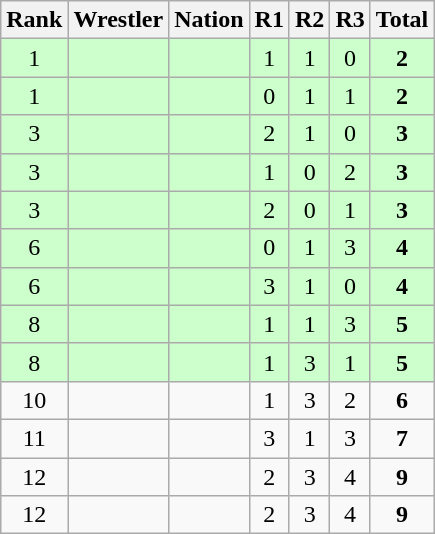<table class="wikitable sortable" style="text-align:center;">
<tr>
<th>Rank</th>
<th>Wrestler</th>
<th>Nation</th>
<th>R1</th>
<th>R2</th>
<th>R3</th>
<th>Total</th>
</tr>
<tr style="background:#cfc;">
<td>1</td>
<td align=left></td>
<td align=left></td>
<td>1</td>
<td>1</td>
<td>0</td>
<td><strong>2</strong></td>
</tr>
<tr style="background:#cfc;">
<td>1</td>
<td align=left></td>
<td align=left></td>
<td>0</td>
<td>1</td>
<td>1</td>
<td><strong>2</strong></td>
</tr>
<tr style="background:#cfc;">
<td>3</td>
<td align=left></td>
<td align=left></td>
<td>2</td>
<td>1</td>
<td>0</td>
<td><strong>3</strong></td>
</tr>
<tr style="background:#cfc;">
<td>3</td>
<td align=left></td>
<td align=left></td>
<td>1</td>
<td>0</td>
<td>2</td>
<td><strong>3</strong></td>
</tr>
<tr style="background:#cfc;">
<td>3</td>
<td align=left></td>
<td align=left></td>
<td>2</td>
<td>0</td>
<td>1</td>
<td><strong>3</strong></td>
</tr>
<tr style="background:#cfc;">
<td>6</td>
<td align=left></td>
<td align=left></td>
<td>0</td>
<td>1</td>
<td>3</td>
<td><strong>4</strong></td>
</tr>
<tr style="background:#cfc;">
<td>6</td>
<td align=left></td>
<td align=left></td>
<td>3</td>
<td>1</td>
<td>0</td>
<td><strong>4</strong></td>
</tr>
<tr style="background:#cfc;">
<td>8</td>
<td align=left></td>
<td align=left></td>
<td>1</td>
<td>1</td>
<td>3</td>
<td><strong>5</strong></td>
</tr>
<tr style="background:#cfc;">
<td>8</td>
<td align=left></td>
<td align=left></td>
<td>1</td>
<td>3</td>
<td>1</td>
<td><strong>5</strong></td>
</tr>
<tr>
<td>10</td>
<td align=left></td>
<td align=left></td>
<td>1</td>
<td>3</td>
<td>2</td>
<td><strong>6</strong></td>
</tr>
<tr>
<td>11</td>
<td align=left></td>
<td align=left></td>
<td>3</td>
<td>1</td>
<td>3</td>
<td><strong>7</strong></td>
</tr>
<tr>
<td>12</td>
<td align=left></td>
<td align=left></td>
<td>2</td>
<td>3</td>
<td>4</td>
<td><strong>9</strong></td>
</tr>
<tr>
<td>12</td>
<td align=left></td>
<td align=left></td>
<td>2</td>
<td>3</td>
<td>4</td>
<td><strong>9</strong></td>
</tr>
</table>
